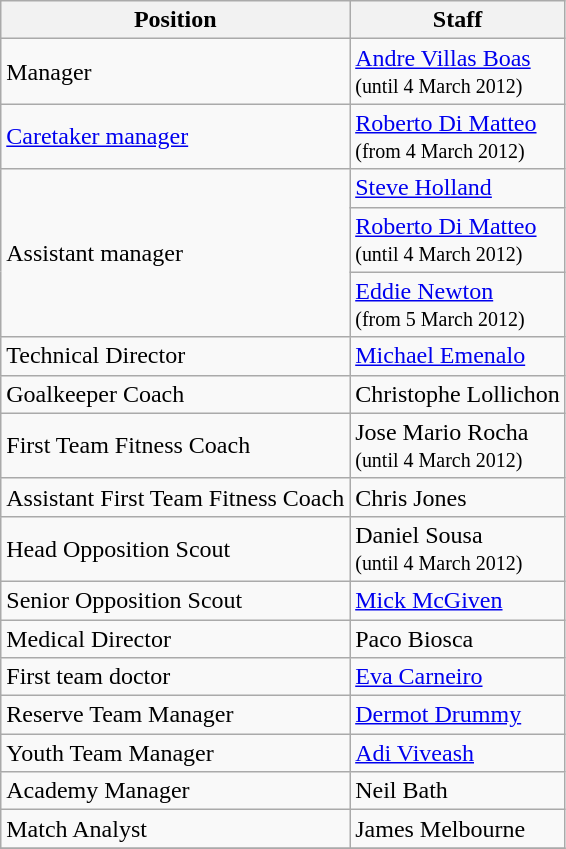<table class="wikitable">
<tr>
<th>Position</th>
<th>Staff</th>
</tr>
<tr>
<td>Manager</td>
<td> <a href='#'>Andre Villas Boas</a><br><small> (until 4 March 2012) </small></td>
</tr>
<tr>
<td><a href='#'>Caretaker manager</a></td>
<td> <a href='#'>Roberto Di Matteo</a><br><small> (from 4 March 2012) </small></td>
</tr>
<tr>
<td rowspan="3">Assistant manager</td>
<td> <a href='#'>Steve Holland</a></td>
</tr>
<tr>
<td> <a href='#'>Roberto Di Matteo</a><br><small> (until 4 March 2012) </small></td>
</tr>
<tr>
<td> <a href='#'>Eddie Newton</a><br><small> (from 5 March 2012) </small></td>
</tr>
<tr>
<td>Technical Director</td>
<td> <a href='#'>Michael Emenalo</a></td>
</tr>
<tr>
<td>Goalkeeper Coach</td>
<td> Christophe Lollichon</td>
</tr>
<tr>
<td>First Team Fitness Coach</td>
<td> Jose Mario Rocha<br><small> (until 4 March 2012) </small></td>
</tr>
<tr>
<td>Assistant First Team Fitness Coach</td>
<td> Chris Jones</td>
</tr>
<tr>
<td>Head Opposition Scout</td>
<td> Daniel Sousa<br><small> (until 4 March 2012) </small></td>
</tr>
<tr>
<td>Senior Opposition Scout</td>
<td> <a href='#'>Mick McGiven</a></td>
</tr>
<tr>
<td>Medical Director</td>
<td> Paco Biosca</td>
</tr>
<tr>
<td>First team doctor</td>
<td> <a href='#'>Eva Carneiro</a></td>
</tr>
<tr>
<td>Reserve Team Manager</td>
<td> <a href='#'>Dermot Drummy</a></td>
</tr>
<tr>
<td>Youth Team Manager</td>
<td> <a href='#'>Adi Viveash</a></td>
</tr>
<tr>
<td>Academy Manager</td>
<td> Neil Bath</td>
</tr>
<tr>
<td>Match Analyst</td>
<td> James Melbourne</td>
</tr>
<tr>
</tr>
</table>
